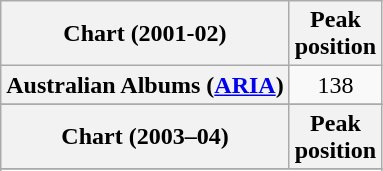<table class="wikitable sortable plainrowheaders" style="text-align:center">
<tr>
<th scope="col">Chart (2001-02)</th>
<th scope="col">Peak<br>position</th>
</tr>
<tr>
<th scope="row">Australian Albums (<a href='#'>ARIA</a>)</th>
<td>138</td>
</tr>
<tr>
</tr>
<tr>
<th scope="col">Chart (2003–04)</th>
<th scope="col">Peak<br>position</th>
</tr>
<tr>
</tr>
<tr>
</tr>
<tr>
</tr>
</table>
